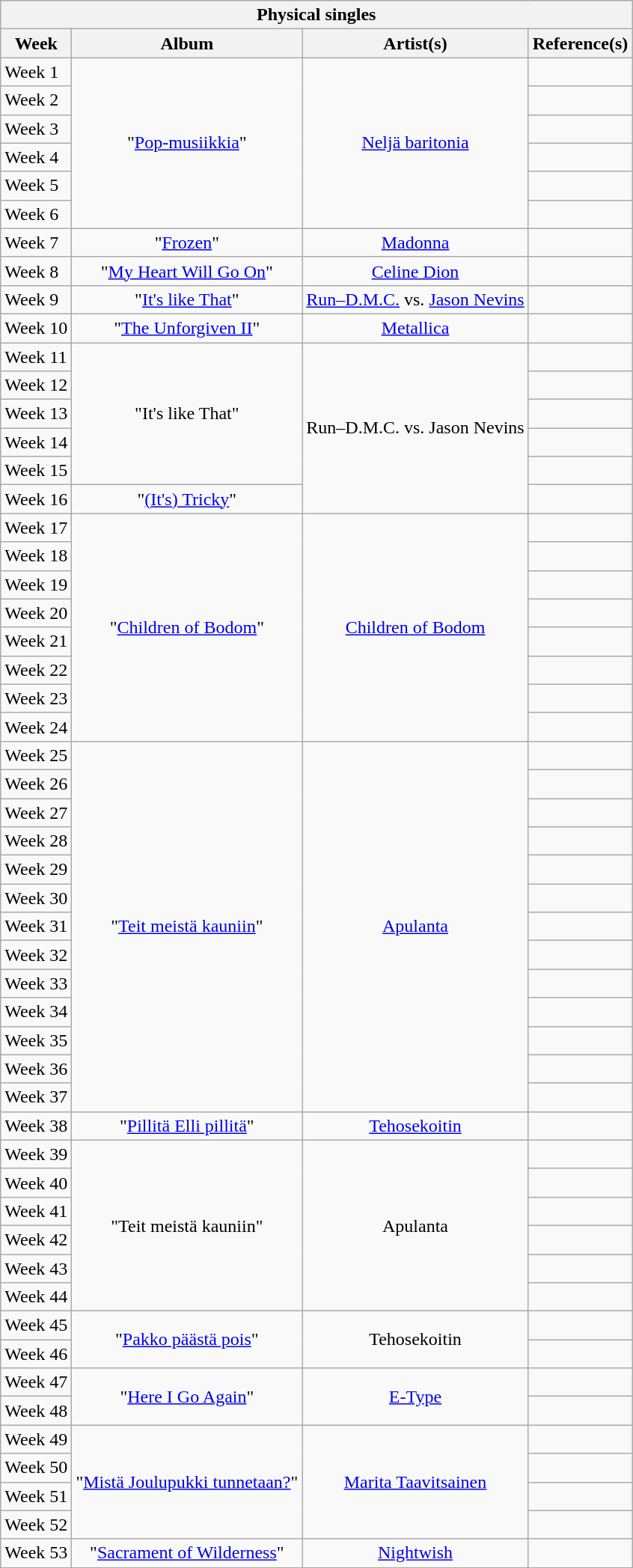<table class="wikitable">
<tr>
<th colspan="4">Physical singles</th>
</tr>
<tr>
<th>Week</th>
<th>Album</th>
<th>Artist(s)</th>
<th>Reference(s)</th>
</tr>
<tr>
<td>Week 1</td>
<td style="text-align: center;" rowspan="6">"<a href='#'>Pop-musiikkia</a>"</td>
<td style="text-align: center;" rowspan="6"><a href='#'>Neljä baritonia</a></td>
<td style="text-align: center;"></td>
</tr>
<tr>
<td>Week 2</td>
<td style="text-align: center;"></td>
</tr>
<tr>
<td>Week 3</td>
<td style="text-align: center;"></td>
</tr>
<tr>
<td>Week 4</td>
<td style="text-align: center;"></td>
</tr>
<tr>
<td>Week 5</td>
<td style="text-align: center;"></td>
</tr>
<tr>
<td>Week 6</td>
<td style="text-align: center;"></td>
</tr>
<tr>
<td>Week 7</td>
<td style="text-align: center;">"<a href='#'>Frozen</a>"</td>
<td style="text-align: center;"><a href='#'>Madonna</a></td>
<td style="text-align: center;"></td>
</tr>
<tr>
<td>Week 8</td>
<td style="text-align: center;">"<a href='#'>My Heart Will Go On</a>"</td>
<td style="text-align: center;"><a href='#'>Celine Dion</a></td>
<td style="text-align: center;"></td>
</tr>
<tr>
<td>Week 9</td>
<td style="text-align: center;">"<a href='#'>It's like That</a>"</td>
<td style="text-align: center;"><a href='#'>Run&ndash;D.M.C.</a> vs. <a href='#'>Jason Nevins</a></td>
<td style="text-align: center;"></td>
</tr>
<tr>
<td>Week 10</td>
<td style="text-align: center;">"<a href='#'>The Unforgiven II</a>"</td>
<td style="text-align: center;"><a href='#'>Metallica</a></td>
<td style="text-align: center;"></td>
</tr>
<tr>
<td>Week 11</td>
<td style="text-align: center;" rowspan="5">"It's like That"</td>
<td style="text-align: center;" rowspan="6">Run–D.M.C. vs. Jason Nevins</td>
<td style="text-align: center;"></td>
</tr>
<tr>
<td>Week 12</td>
<td style="text-align: center;"></td>
</tr>
<tr>
<td>Week 13</td>
<td style="text-align: center;"></td>
</tr>
<tr>
<td>Week 14</td>
<td style="text-align: center;"></td>
</tr>
<tr>
<td>Week 15</td>
<td style="text-align: center;"></td>
</tr>
<tr>
<td>Week 16</td>
<td style="text-align: center;">"<a href='#'>(It's) Tricky</a>"</td>
<td style="text-align: center;"></td>
</tr>
<tr>
<td>Week 17</td>
<td style="text-align: center;" rowspan="8">"<a href='#'>Children of Bodom</a>"</td>
<td style="text-align: center;" rowspan="8"><a href='#'>Children of Bodom</a></td>
<td style="text-align: center;"></td>
</tr>
<tr>
<td>Week 18</td>
<td style="text-align: center;"></td>
</tr>
<tr>
<td>Week 19</td>
<td style="text-align: center;"></td>
</tr>
<tr>
<td>Week 20</td>
<td style="text-align: center;"></td>
</tr>
<tr>
<td>Week 21</td>
<td style="text-align: center;"></td>
</tr>
<tr>
<td>Week 22</td>
<td style="text-align: center;"></td>
</tr>
<tr>
<td>Week 23</td>
<td style="text-align: center;"></td>
</tr>
<tr>
<td>Week 24</td>
<td style="text-align: center;"></td>
</tr>
<tr>
<td>Week 25</td>
<td style="text-align: center;" rowspan="13">"<a href='#'>Teit meistä kauniin</a>"</td>
<td style="text-align: center;" rowspan="13"><a href='#'>Apulanta</a></td>
<td style="text-align: center;"></td>
</tr>
<tr>
<td>Week 26</td>
<td style="text-align: center;"></td>
</tr>
<tr>
<td>Week 27</td>
<td style="text-align: center;"></td>
</tr>
<tr>
<td>Week 28</td>
<td style="text-align: center;"></td>
</tr>
<tr>
<td>Week 29</td>
<td style="text-align: center;"></td>
</tr>
<tr>
<td>Week 30</td>
<td style="text-align: center;"></td>
</tr>
<tr>
<td>Week 31</td>
<td style="text-align: center;"></td>
</tr>
<tr>
<td>Week 32</td>
<td style="text-align: center;"></td>
</tr>
<tr>
<td>Week 33</td>
<td style="text-align: center;"></td>
</tr>
<tr>
<td>Week 34</td>
<td style="text-align: center;"></td>
</tr>
<tr>
<td>Week 35</td>
<td style="text-align: center;"></td>
</tr>
<tr>
<td>Week 36</td>
<td style="text-align: center;"></td>
</tr>
<tr>
<td>Week 37</td>
<td style="text-align: center;"></td>
</tr>
<tr>
<td>Week 38</td>
<td style="text-align: center;">"<a href='#'>Pillitä Elli pillitä</a>"</td>
<td style="text-align: center;"><a href='#'>Tehosekoitin</a></td>
<td style="text-align: center;"></td>
</tr>
<tr>
<td>Week 39</td>
<td style="text-align: center;" rowspan="6">"Teit meistä kauniin"</td>
<td style="text-align: center;" rowspan="6">Apulanta</td>
<td style="text-align: center;"></td>
</tr>
<tr>
<td>Week 40</td>
<td style="text-align: center;"></td>
</tr>
<tr>
<td>Week 41</td>
<td style="text-align: center;"></td>
</tr>
<tr>
<td>Week 42</td>
<td style="text-align: center;"></td>
</tr>
<tr>
<td>Week 43</td>
<td style="text-align: center;"></td>
</tr>
<tr>
<td>Week 44</td>
<td style="text-align: center;"></td>
</tr>
<tr>
<td>Week 45</td>
<td style="text-align: center;" rowspan="2">"<a href='#'>Pakko päästä pois</a>"</td>
<td style="text-align: center;" rowspan="2">Tehosekoitin</td>
<td style="text-align: center;"></td>
</tr>
<tr>
<td>Week 46</td>
<td style="text-align: center;"></td>
</tr>
<tr>
<td>Week 47</td>
<td style="text-align: center;" rowspan="2">"<a href='#'>Here I Go Again</a>"</td>
<td style="text-align: center;" rowspan="2"><a href='#'>E-Type</a></td>
<td style="text-align: center;"></td>
</tr>
<tr>
<td>Week 48</td>
<td style="text-align: center;"></td>
</tr>
<tr>
<td>Week 49</td>
<td style="text-align: center;" rowspan="4">"<a href='#'>Mistä Joulupukki tunnetaan?</a>"</td>
<td style="text-align: center;" rowspan="4"><a href='#'>Marita Taavitsainen</a></td>
<td style="text-align: center;"></td>
</tr>
<tr>
<td>Week 50</td>
<td style="text-align: center;"></td>
</tr>
<tr>
<td>Week 51</td>
<td style="text-align: center;"></td>
</tr>
<tr>
<td>Week 52</td>
<td style="text-align: center;"></td>
</tr>
<tr>
<td>Week 53</td>
<td style="text-align: center;">"<a href='#'>Sacrament of Wilderness</a>"</td>
<td style="text-align: center;"><a href='#'>Nightwish</a></td>
<td style="text-align: center;"></td>
</tr>
<tr>
</tr>
</table>
